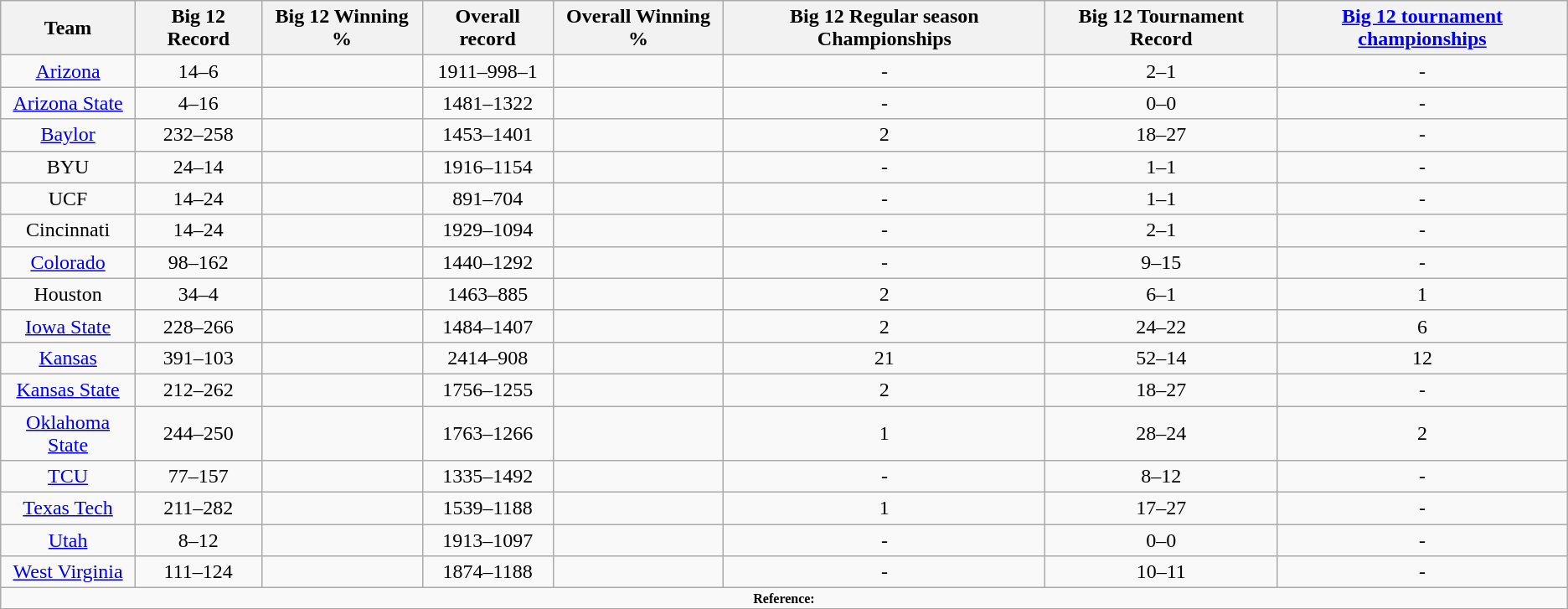<table class="wikitable sortable" style="text-align:center">
<tr>
<th>Team</th>
<th>Big 12 Record</th>
<th>Big 12 Winning %</th>
<th>Overall record</th>
<th>Overall Winning %</th>
<th>Big 12 Regular season Championships</th>
<th>Big 12 Tournament Record</th>
<th><a href='#'>Big 12 tournament championships</a></th>
</tr>
<tr>
<td><a href='#'>Arizona</a></td>
<td>14–6</td>
<td></td>
<td>1911–998–1</td>
<td></td>
<td>-</td>
<td>2–1</td>
<td>-</td>
</tr>
<tr>
<td><a href='#'>Arizona State</a></td>
<td>4–16</td>
<td></td>
<td>1481–1322</td>
<td></td>
<td>-</td>
<td>0–0</td>
<td>-</td>
</tr>
<tr>
<td><a href='#'>Baylor</a></td>
<td>232–258</td>
<td></td>
<td>1453–1401</td>
<td></td>
<td>2</td>
<td>18–27</td>
<td>-</td>
</tr>
<tr>
<td>BYU</td>
<td>24–14</td>
<td></td>
<td>1916–1154</td>
<td></td>
<td>-</td>
<td>1–1</td>
<td>-</td>
</tr>
<tr>
<td>UCF</td>
<td>14–24</td>
<td></td>
<td>891–704</td>
<td></td>
<td>-</td>
<td>1–1</td>
<td>-</td>
</tr>
<tr>
<td>Cincinnati</td>
<td>14–24</td>
<td></td>
<td>1929–1094</td>
<td></td>
<td>-</td>
<td>2–1</td>
<td>-</td>
</tr>
<tr>
<td><a href='#'>Colorado</a></td>
<td>98–162</td>
<td></td>
<td>1440–1292</td>
<td></td>
<td>-</td>
<td>9–15</td>
<td>-</td>
</tr>
<tr>
<td>Houston</td>
<td>34–4</td>
<td></td>
<td>1463–885</td>
<td></td>
<td>2</td>
<td>6–1</td>
<td>1</td>
</tr>
<tr>
<td><a href='#'>Iowa State</a></td>
<td>228–266</td>
<td></td>
<td>1484–1407</td>
<td></td>
<td>2</td>
<td>24–22</td>
<td>6</td>
</tr>
<tr>
<td><a href='#'>Kansas</a></td>
<td>391–103</td>
<td></td>
<td>2414–908</td>
<td></td>
<td>21</td>
<td>52–14</td>
<td>12</td>
</tr>
<tr>
<td><a href='#'>Kansas State</a></td>
<td>212–262</td>
<td></td>
<td>1756–1255</td>
<td></td>
<td>2</td>
<td>18–27</td>
<td>-</td>
</tr>
<tr>
<td><a href='#'>Oklahoma State</a></td>
<td>244–250</td>
<td></td>
<td>1763–1266</td>
<td></td>
<td>1</td>
<td>28–24</td>
<td>2</td>
</tr>
<tr>
<td><a href='#'>TCU</a></td>
<td>77–157</td>
<td></td>
<td>1335–1492</td>
<td></td>
<td>-</td>
<td>8–12</td>
<td>-</td>
</tr>
<tr>
<td><a href='#'>Texas Tech</a></td>
<td>211–282</td>
<td></td>
<td>1539–1188</td>
<td></td>
<td>1</td>
<td>17–27</td>
<td>-</td>
</tr>
<tr>
<td><a href='#'>Utah</a></td>
<td>8–12</td>
<td></td>
<td>1913–1097</td>
<td></td>
<td>-</td>
<td>0–0</td>
<td>-</td>
</tr>
<tr>
<td><a href='#'>West Virginia</a></td>
<td>111–124</td>
<td></td>
<td>1874–1188</td>
<td></td>
<td>-</td>
<td>10–11</td>
<td>-</td>
</tr>
<tr>
<td colspan="8" style="font-size:8pt; text-align:center;"><strong>Reference:</strong></td>
</tr>
</table>
